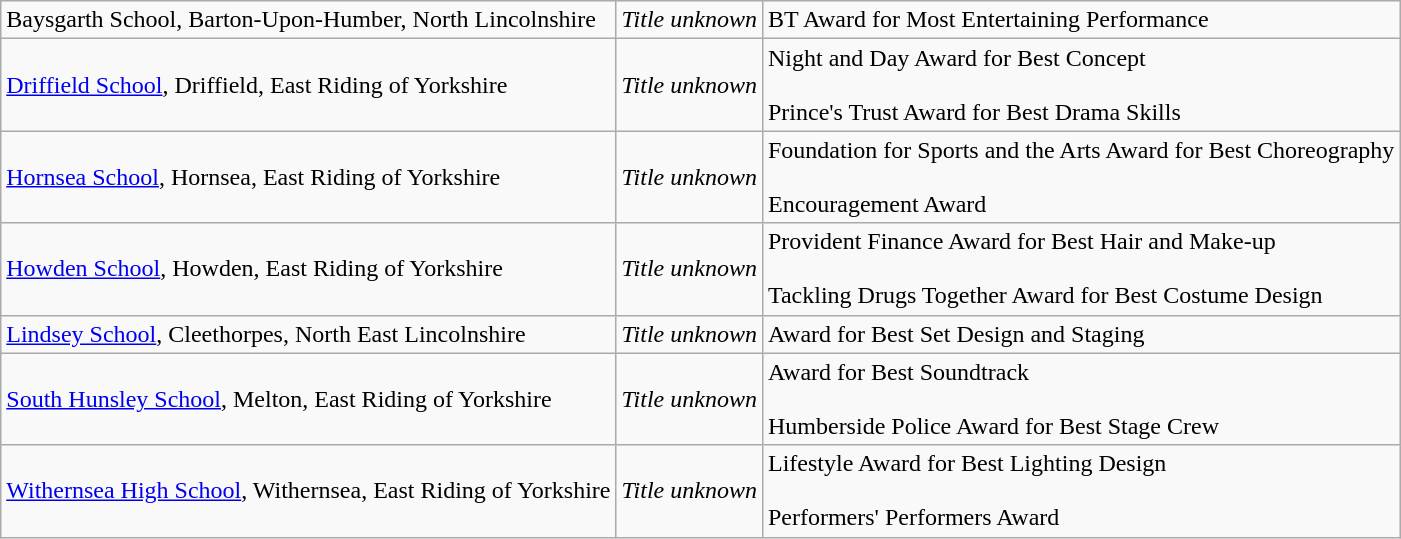<table class="wikitable">
<tr>
<td>Baysgarth School, Barton-Upon-Humber, North Lincolnshire</td>
<td><em>Title unknown</em></td>
<td>BT Award for Most Entertaining Performance</td>
</tr>
<tr>
<td><a href='#'>Driffield School</a>, Driffield, East Riding of Yorkshire</td>
<td><em>Title unknown</em></td>
<td>Night and Day Award for Best Concept<br><br>Prince's Trust Award for Best Drama Skills</td>
</tr>
<tr>
<td><a href='#'>Hornsea School</a>, Hornsea, East Riding of Yorkshire</td>
<td><em>Title unknown</em></td>
<td>Foundation for Sports and the Arts Award for Best Choreography<br><br>Encouragement Award</td>
</tr>
<tr>
<td><a href='#'>Howden School</a>, Howden, East Riding of Yorkshire</td>
<td><em>Title unknown</em></td>
<td>Provident Finance Award for Best Hair and Make-up<br><br>Tackling Drugs Together Award for Best Costume Design</td>
</tr>
<tr>
<td><a href='#'>Lindsey School</a>, Cleethorpes, North East Lincolnshire</td>
<td><em>Title unknown</em></td>
<td>Award for Best Set Design and Staging</td>
</tr>
<tr>
<td><a href='#'>South Hunsley School</a>, Melton, East Riding of Yorkshire</td>
<td><em>Title unknown</em></td>
<td>Award for Best Soundtrack<br><br>Humberside Police Award for Best Stage Crew</td>
</tr>
<tr>
<td><a href='#'>Withernsea High School</a>, Withernsea, East Riding of Yorkshire</td>
<td><em>Title unknown</em></td>
<td>Lifestyle Award for Best Lighting Design<br><br>Performers' Performers Award</td>
</tr>
</table>
